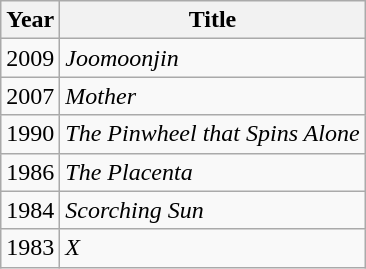<table class="wikitable">
<tr>
<th>Year</th>
<th>Title</th>
</tr>
<tr>
<td>2009</td>
<td><em>Joomoonjin</em></td>
</tr>
<tr>
<td>2007</td>
<td><em>Mother</em></td>
</tr>
<tr>
<td>1990</td>
<td><em>The Pinwheel that Spins Alone</em></td>
</tr>
<tr>
<td>1986</td>
<td><em>The Placenta</em></td>
</tr>
<tr>
<td>1984</td>
<td><em>Scorching Sun</em></td>
</tr>
<tr>
<td>1983</td>
<td><em>X</em></td>
</tr>
</table>
